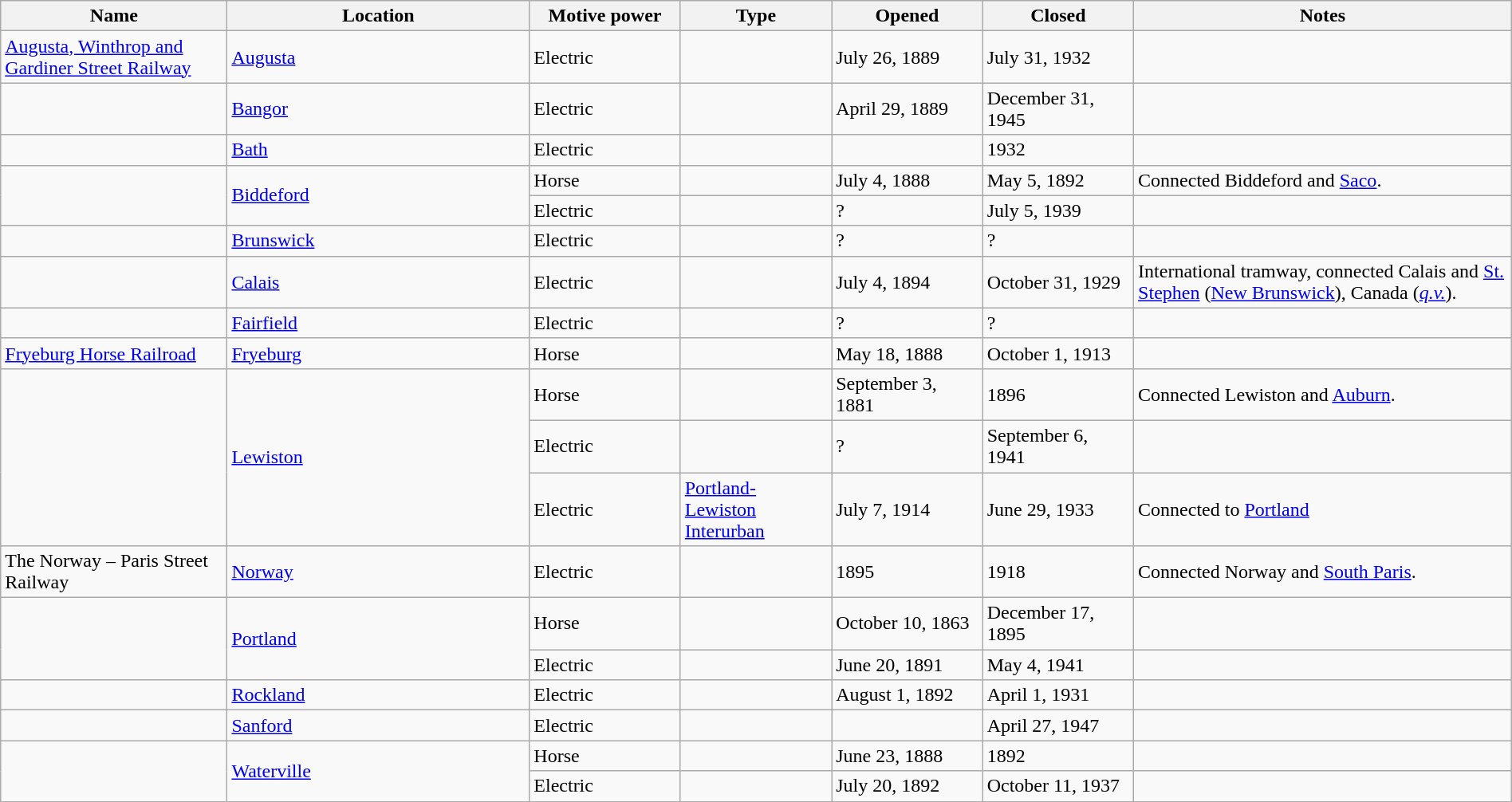<table class="wikitable sortable" width=100%>
<tr>
<th width=15%>Name</th>
<th width=20%>Location</th>
<th width=10%>Motive power</th>
<th width=10%>Type</th>
<th width=10%>Opened</th>
<th width=10%>Closed</th>
<th class="unsortable" width=25%>Notes</th>
</tr>
<tr>
<td><a href='#'>Augusta, Winthrop and Gardiner Street Railway</a> </td>
<td><a href='#'>Augusta</a></td>
<td>Electric</td>
<td> </td>
<td>July 26, 1889</td>
<td>July 31, 1932</td>
<td> </td>
</tr>
<tr>
<td> </td>
<td><a href='#'>Bangor</a></td>
<td>Electric</td>
<td> </td>
<td>April 29, 1889</td>
<td>December 31, 1945</td>
<td> </td>
</tr>
<tr>
<td> </td>
<td><a href='#'>Bath</a></td>
<td>Electric</td>
<td> </td>
<td></td>
<td>1932</td>
<td> </td>
</tr>
<tr>
<td rowspan="2"> </td>
<td rowspan="2"><a href='#'>Biddeford</a></td>
<td>Horse</td>
<td> </td>
<td>July 4, 1888</td>
<td>May 5, 1892</td>
<td>Connected Biddeford and <a href='#'>Saco</a>.</td>
</tr>
<tr>
<td>Electric</td>
<td> </td>
<td>?</td>
<td>July 5, 1939</td>
<td></td>
</tr>
<tr>
<td> </td>
<td><a href='#'>Brunswick</a></td>
<td>Electric</td>
<td> </td>
<td>?</td>
<td>?</td>
<td> </td>
</tr>
<tr>
<td> </td>
<td><a href='#'>Calais</a></td>
<td>Electric</td>
<td> </td>
<td>July 4, 1894</td>
<td>October 31, 1929</td>
<td>International tramway, connected Calais and <a href='#'>St. Stephen</a> (<a href='#'>New Brunswick</a>), Canada (<em><a href='#'>q.v.</a></em>).</td>
</tr>
<tr>
<td> </td>
<td><a href='#'>Fairfield</a></td>
<td>Electric</td>
<td> </td>
<td>?</td>
<td>?</td>
<td> </td>
</tr>
<tr>
<td><a href='#'>Fryeburg Horse Railroad</a> </td>
<td><a href='#'>Fryeburg</a></td>
<td>Horse</td>
<td> </td>
<td>May 18, 1888</td>
<td>October 1, 1913</td>
<td> </td>
</tr>
<tr>
<td rowspan="3"> </td>
<td rowspan="3"><a href='#'>Lewiston</a></td>
<td>Horse</td>
<td> </td>
<td>September 3, 1881</td>
<td>1896</td>
<td>Connected Lewiston and <a href='#'>Auburn</a>.</td>
</tr>
<tr>
<td>Electric</td>
<td> </td>
<td>?</td>
<td>September 6, 1941</td>
<td> </td>
</tr>
<tr>
<td>Electric</td>
<td><a href='#'>Portland-Lewiston Interurban</a></td>
<td>July 7, 1914</td>
<td>June 29, 1933</td>
<td>Connected to <a href='#'>Portland</a></td>
</tr>
<tr>
<td>The Norway – Paris Street Railway</td>
<td><a href='#'>Norway</a></td>
<td>Electric</td>
<td> </td>
<td>1895</td>
<td>1918</td>
<td>Connected Norway and <a href='#'>South Paris</a>.</td>
</tr>
<tr>
<td rowspan="2"> </td>
<td rowspan="2"><a href='#'>Portland</a></td>
<td>Horse</td>
<td> </td>
<td>October 10, 1863</td>
<td>December 17, 1895</td>
<td> </td>
</tr>
<tr>
<td>Electric</td>
<td> </td>
<td>June 20, 1891</td>
<td>May 4, 1941</td>
<td> </td>
</tr>
<tr>
<td> </td>
<td><a href='#'>Rockland</a></td>
<td>Electric</td>
<td> </td>
<td>August 1, 1892</td>
<td>April 1, 1931</td>
<td> </td>
</tr>
<tr>
<td> </td>
<td><a href='#'>Sanford</a></td>
<td>Electric</td>
<td> </td>
<td></td>
<td>April 27, 1947</td>
<td> </td>
</tr>
<tr>
<td rowspan="2"> </td>
<td rowspan="2"><a href='#'>Waterville</a></td>
<td>Horse</td>
<td> </td>
<td>June 23, 1888</td>
<td>1892</td>
<td> </td>
</tr>
<tr>
<td>Electric</td>
<td> </td>
<td>July 20, 1892</td>
<td>October 11, 1937</td>
<td> </td>
</tr>
<tr>
</tr>
</table>
